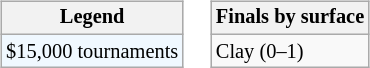<table>
<tr valign=top>
<td><br><table class="wikitable" style="font-size:85%;">
<tr>
<th>Legend</th>
</tr>
<tr style="background:#f0f8ff;">
<td>$15,000 tournaments</td>
</tr>
</table>
</td>
<td><br><table class="wikitable" style="font-size:85%;">
<tr>
<th>Finals by surface</th>
</tr>
<tr>
<td>Clay (0–1)</td>
</tr>
</table>
</td>
</tr>
</table>
